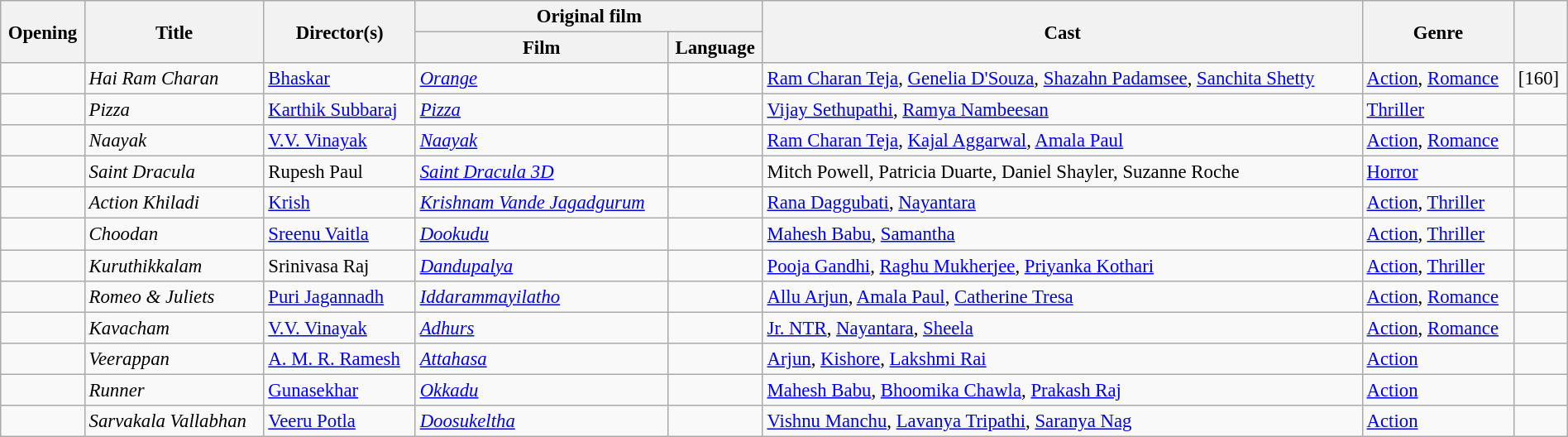<table class="wikitable sortable"  style="width:100%; font-size:95%;">
<tr>
<th scope="col" rowspan="2">Opening</th>
<th scope="col" rowspan="2">Title</th>
<th scope="col" rowspan="2">Director(s)</th>
<th scope="col" colspan="2">Original film</th>
<th scope="col" rowspan="2">Cast</th>
<th scope="col" rowspan="2">Genre</th>
<th scope="col" rowspan="2" class="unsortable"></th>
</tr>
<tr>
<th scope="col">Film</th>
<th scope="col">Language</th>
</tr>
<tr>
<td></td>
<td><em>Hai Ram Charan</em></td>
<td><a href='#'>Bhaskar</a></td>
<td><em><a href='#'>Orange</a></em></td>
<td></td>
<td><a href='#'>Ram Charan Teja</a>, <a href='#'>Genelia D'Souza</a>, <a href='#'>Shazahn Padamsee</a>, <a href='#'>Sanchita Shetty</a></td>
<td><a href='#'>Action</a>, <a href='#'>Romance</a></td>
<td>[160]</td>
</tr>
<tr>
<td></td>
<td><em>Pizza</em></td>
<td><a href='#'>Karthik Subbaraj</a></td>
<td><em><a href='#'>Pizza</a></em></td>
<td></td>
<td><a href='#'>Vijay Sethupathi</a>, <a href='#'>Ramya Nambeesan</a></td>
<td><a href='#'>Thriller</a></td>
<td></td>
</tr>
<tr>
<td></td>
<td><em>Naayak</em></td>
<td><a href='#'>V.V. Vinayak</a></td>
<td><em><a href='#'>Naayak</a></em></td>
<td></td>
<td><a href='#'>Ram Charan Teja</a>, <a href='#'>Kajal Aggarwal</a>, <a href='#'>Amala Paul</a></td>
<td><a href='#'>Action</a>, <a href='#'>Romance</a></td>
<td></td>
</tr>
<tr>
<td></td>
<td><em>Saint Dracula</em></td>
<td>Rupesh Paul</td>
<td><em><a href='#'>Saint Dracula 3D</a></em></td>
<td></td>
<td>Mitch Powell, Patricia Duarte, Daniel Shayler, Suzanne Roche</td>
<td><a href='#'>Horror</a></td>
<td></td>
</tr>
<tr>
<td></td>
<td><em>Action Khiladi</em></td>
<td><a href='#'>Krish</a></td>
<td><em><a href='#'>Krishnam Vande Jagadgurum</a></em></td>
<td></td>
<td><a href='#'>Rana Daggubati</a>, <a href='#'>Nayantara</a></td>
<td><a href='#'>Action</a>, <a href='#'>Thriller</a></td>
<td></td>
</tr>
<tr>
<td></td>
<td><em>Choodan</em></td>
<td><a href='#'>Sreenu Vaitla</a></td>
<td><em><a href='#'>Dookudu</a></em></td>
<td></td>
<td><a href='#'>Mahesh Babu</a>, <a href='#'>Samantha</a></td>
<td><a href='#'>Action</a>, <a href='#'>Thriller</a></td>
<td></td>
</tr>
<tr>
<td></td>
<td><em>Kuruthikkalam</em></td>
<td>Srinivasa Raj</td>
<td><em><a href='#'>Dandupalya</a></em></td>
<td></td>
<td><a href='#'>Pooja Gandhi</a>, <a href='#'>Raghu Mukherjee</a>, <a href='#'>Priyanka Kothari</a></td>
<td><a href='#'>Action</a>, <a href='#'>Thriller</a></td>
<td></td>
</tr>
<tr>
<td></td>
<td><em>Romeo & Juliets</em></td>
<td><a href='#'>Puri Jagannadh</a></td>
<td><em><a href='#'>Iddarammayilatho</a></em></td>
<td></td>
<td><a href='#'>Allu Arjun</a>, <a href='#'>Amala Paul</a>, <a href='#'>Catherine Tresa</a></td>
<td><a href='#'>Action</a>, <a href='#'>Romance</a></td>
<td></td>
</tr>
<tr>
<td></td>
<td><em>Kavacham</em></td>
<td><a href='#'>V.V. Vinayak</a></td>
<td><em><a href='#'>Adhurs</a></em></td>
<td></td>
<td><a href='#'>Jr. NTR</a>, <a href='#'>Nayantara</a>, <a href='#'>Sheela</a></td>
<td><a href='#'>Action</a>, <a href='#'>Romance</a></td>
<td></td>
</tr>
<tr>
<td></td>
<td><em>Veerappan</em></td>
<td><a href='#'>A. M. R. Ramesh</a></td>
<td><em><a href='#'>Attahasa</a></em></td>
<td></td>
<td><a href='#'>Arjun</a>, <a href='#'>Kishore</a>, <a href='#'>Lakshmi Rai</a></td>
<td><a href='#'>Action</a></td>
<td></td>
</tr>
<tr>
<td></td>
<td><em>Runner</em></td>
<td><a href='#'>Gunasekhar</a></td>
<td><em><a href='#'>Okkadu</a></em></td>
<td></td>
<td><a href='#'>Mahesh Babu</a>, <a href='#'>Bhoomika Chawla</a>, <a href='#'>Prakash Raj</a></td>
<td><a href='#'>Action</a></td>
<td></td>
</tr>
<tr>
<td></td>
<td><em>Sarvakala Vallabhan</em></td>
<td><a href='#'>Veeru Potla</a></td>
<td><em><a href='#'>Doosukeltha</a></em></td>
<td></td>
<td><a href='#'>Vishnu Manchu</a>, <a href='#'>Lavanya Tripathi</a>, <a href='#'>Saranya Nag</a></td>
<td><a href='#'>Action</a></td>
<td></td>
</tr>
</table>
